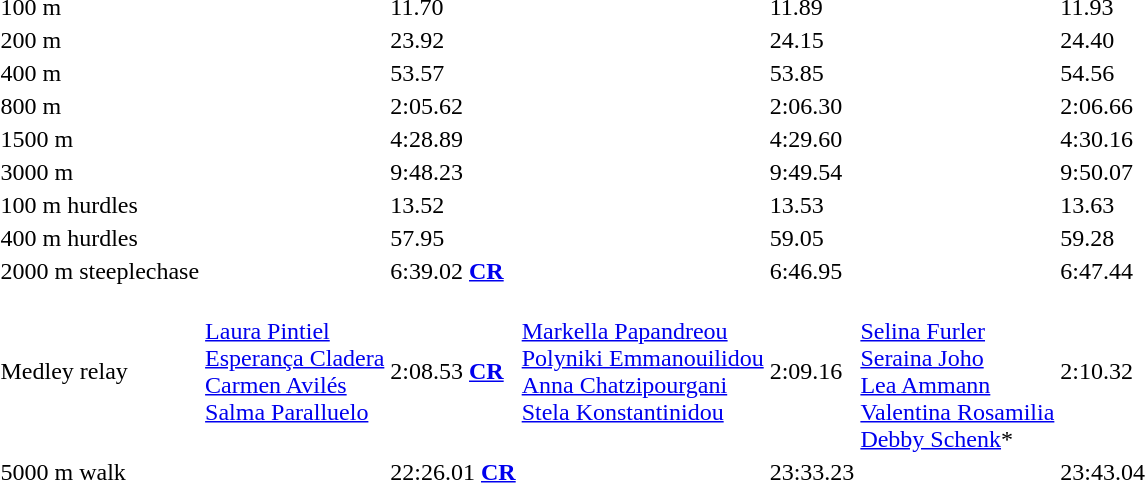<table>
<tr>
<td>100 m</td>
<td></td>
<td>11.70</td>
<td></td>
<td>11.89</td>
<td></td>
<td>11.93</td>
</tr>
<tr>
<td>200 m</td>
<td></td>
<td>23.92</td>
<td></td>
<td>24.15</td>
<td></td>
<td>24.40</td>
</tr>
<tr>
<td>400 m</td>
<td></td>
<td>53.57</td>
<td></td>
<td>53.85</td>
<td></td>
<td>54.56</td>
</tr>
<tr>
<td>800 m</td>
<td></td>
<td>2:05.62</td>
<td></td>
<td>2:06.30</td>
<td></td>
<td>2:06.66</td>
</tr>
<tr>
<td>1500 m</td>
<td></td>
<td>4:28.89</td>
<td></td>
<td>4:29.60</td>
<td></td>
<td>4:30.16</td>
</tr>
<tr>
<td>3000 m</td>
<td></td>
<td>9:48.23</td>
<td></td>
<td>9:49.54</td>
<td></td>
<td>9:50.07</td>
</tr>
<tr>
<td>100 m hurdles</td>
<td></td>
<td>13.52</td>
<td></td>
<td>13.53</td>
<td></td>
<td>13.63</td>
</tr>
<tr>
<td>400 m hurdles</td>
<td></td>
<td>57.95</td>
<td></td>
<td>59.05</td>
<td></td>
<td>59.28</td>
</tr>
<tr>
<td>2000 m steeplechase</td>
<td></td>
<td>6:39.02 <strong><a href='#'>CR</a></strong></td>
<td></td>
<td>6:46.95</td>
<td></td>
<td>6:47.44</td>
</tr>
<tr>
<td>Medley relay</td>
<td valign="top"><br><a href='#'>Laura Pintiel</a><br><a href='#'>Esperança Cladera</a><br><a href='#'>Carmen Avilés</a><br><a href='#'>Salma Paralluelo</a></td>
<td>2:08.53 <strong><a href='#'>CR</a></strong></td>
<td valign="top"><br><a href='#'>Markella Papandreou</a><br><a href='#'>Polyniki Emmanouilidou</a><br><a href='#'>Anna Chatzipourgani</a><br><a href='#'>Stela Konstantinidou</a></td>
<td>2:09.16</td>
<td><br><a href='#'>Selina Furler</a><br><a href='#'>Seraina Joho</a><br><a href='#'>Lea Ammann</a><br><a href='#'>Valentina Rosamilia</a><br><a href='#'>Debby Schenk</a>*</td>
<td>2:10.32</td>
</tr>
<tr>
<td>5000 m walk</td>
<td></td>
<td>22:26.01 <strong><a href='#'>CR</a></strong></td>
<td></td>
<td>23:33.23</td>
<td></td>
<td>23:43.04</td>
</tr>
</table>
